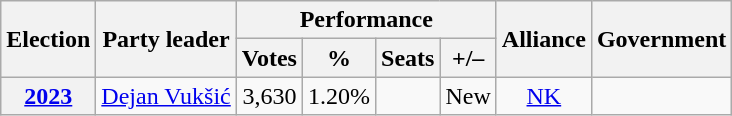<table class=wikitable style="text-align:center">
<tr>
<th rowspan="2"><strong>Election</strong></th>
<th rowspan="2">Party leader</th>
<th colspan="4" scope="col">Performance</th>
<th rowspan="2">Alliance</th>
<th rowspan="2">Government</th>
</tr>
<tr>
<th>Votes</th>
<th>%</th>
<th>Seats</th>
<th>+/–</th>
</tr>
<tr>
<th><a href='#'>2023</a></th>
<td><a href='#'>Dejan Vukšić</a></td>
<td>3,630</td>
<td>1.20%</td>
<td></td>
<td>New</td>
<td><a href='#'>NK</a></td>
<td></td>
</tr>
</table>
